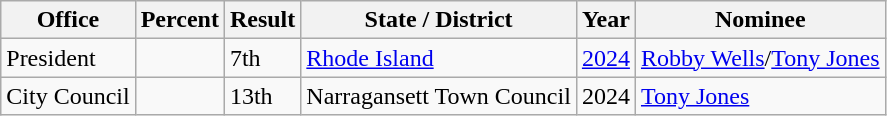<table class="wikitable">
<tr>
<th>Office</th>
<th>Percent</th>
<th>Result</th>
<th>State / District</th>
<th>Year</th>
<th>Nominee</th>
</tr>
<tr>
<td>President</td>
<td></td>
<td><div>7th</div></td>
<td><a href='#'>Rhode Island</a></td>
<td><a href='#'>2024</a></td>
<td><a href='#'>Robby Wells</a>/<a href='#'>Tony Jones</a></td>
</tr>
<tr>
<td>City Council</td>
<td><div></div></td>
<td><div>13th</div></td>
<td>Narragansett Town Council</td>
<td>2024</td>
<td><a href='#'>Tony Jones</a></td>
</tr>
</table>
